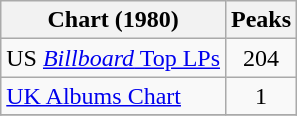<table class="wikitable">
<tr>
<th>Chart (1980)</th>
<th>Peaks</th>
</tr>
<tr>
<td>US <a href='#'><em>Billboard</em> Top LPs</a></td>
<td align="center">204</td>
</tr>
<tr>
<td><a href='#'>UK Albums Chart</a></td>
<td align="center">1</td>
</tr>
<tr>
</tr>
</table>
